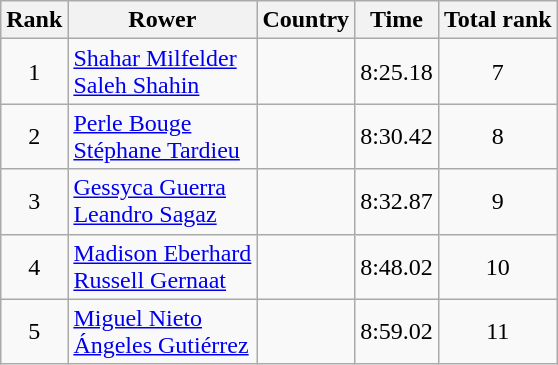<table class="wikitable" style="text-align:center">
<tr>
<th>Rank</th>
<th>Rower</th>
<th>Country</th>
<th>Time</th>
<th>Total rank</th>
</tr>
<tr>
<td>1</td>
<td align="left"><a href='#'>Shahar Milfelder</a><br><a href='#'>Saleh Shahin</a></td>
<td align="left"></td>
<td>8:25.18</td>
<td>7</td>
</tr>
<tr>
<td>2</td>
<td align="left"><a href='#'>Perle Bouge</a><br><a href='#'>Stéphane Tardieu </a></td>
<td align="left"></td>
<td>8:30.42</td>
<td>8</td>
</tr>
<tr>
<td>3</td>
<td align="left"><a href='#'>Gessyca Guerra</a><br><a href='#'>Leandro Sagaz</a></td>
<td align="left"></td>
<td>8:32.87</td>
<td>9</td>
</tr>
<tr>
<td>4</td>
<td align="left"><a href='#'>Madison Eberhard</a><br><a href='#'>Russell Gernaat</a></td>
<td align="left"></td>
<td>8:48.02</td>
<td>10</td>
</tr>
<tr>
<td>5</td>
<td align="left"><a href='#'>Miguel Nieto</a><br><a href='#'>Ángeles Gutiérrez</a></td>
<td align="left"></td>
<td>8:59.02</td>
<td>11</td>
</tr>
</table>
